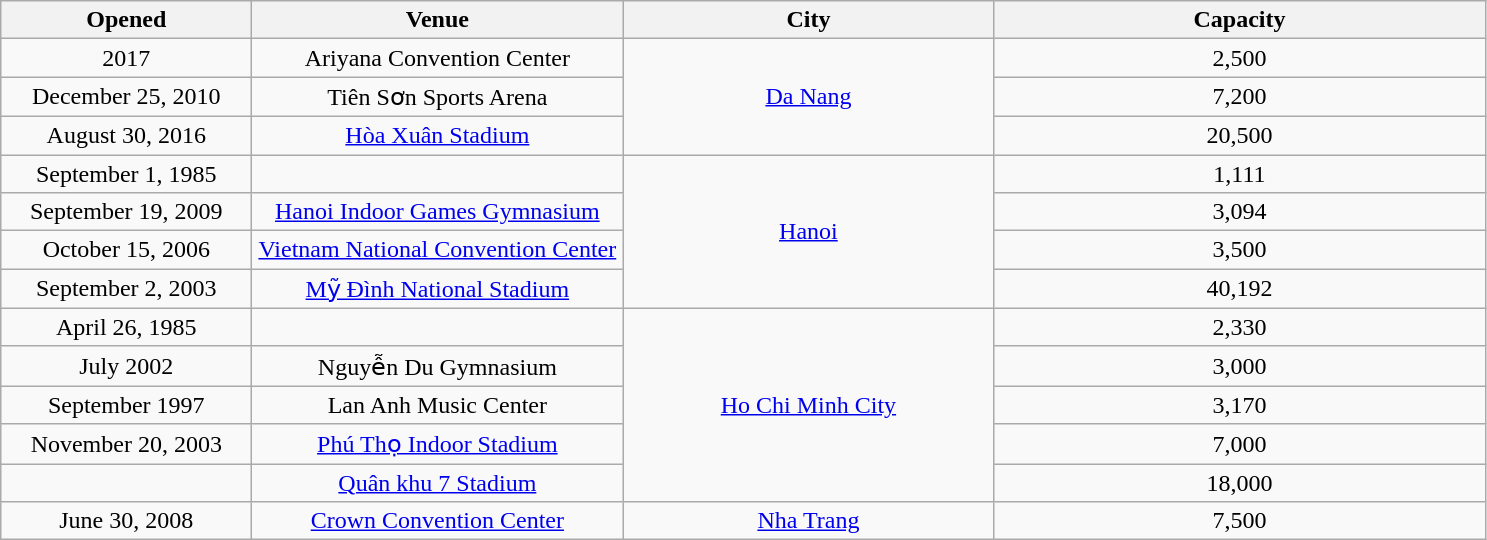<table class="sortable wikitable" style="text-align:center;">
<tr>
<th scope="col" style="width:10em;">Opened</th>
<th scope="col" style="width:15em;">Venue</th>
<th scope="col" style="width:15em;">City</th>
<th scope="col" style="width:20em;">Capacity</th>
</tr>
<tr>
<td>2017</td>
<td>Ariyana Convention Center</td>
<td rowspan="3"><a href='#'>Da Nang</a></td>
<td>2,500</td>
</tr>
<tr>
<td>December 25, 2010</td>
<td>Tiên Sơn Sports Arena</td>
<td>7,200</td>
</tr>
<tr>
<td>August 30, 2016</td>
<td><a href='#'>Hòa Xuân Stadium</a></td>
<td>20,500</td>
</tr>
<tr>
<td>September 1, 1985</td>
<td></td>
<td rowspan="4"><a href='#'>Hanoi</a></td>
<td>1,111</td>
</tr>
<tr>
<td>September 19, 2009</td>
<td><a href='#'>Hanoi Indoor Games Gymnasium</a></td>
<td>3,094</td>
</tr>
<tr>
<td>October 15, 2006</td>
<td><a href='#'>Vietnam National Convention Center</a></td>
<td>3,500</td>
</tr>
<tr>
<td>September 2, 2003</td>
<td><a href='#'>Mỹ Đình National Stadium</a></td>
<td>40,192</td>
</tr>
<tr>
<td>April 26, 1985</td>
<td></td>
<td rowspan="5"><a href='#'>Ho Chi Minh City</a></td>
<td>2,330</td>
</tr>
<tr>
<td>July 2002</td>
<td>Nguyễn Du Gymnasium</td>
<td>3,000</td>
</tr>
<tr>
<td>September 1997</td>
<td>Lan Anh Music Center</td>
<td>3,170</td>
</tr>
<tr>
<td>November 20, 2003</td>
<td><a href='#'>Phú Thọ Indoor Stadium</a></td>
<td>7,000</td>
</tr>
<tr>
<td></td>
<td><a href='#'>Quân khu 7 Stadium</a></td>
<td>18,000</td>
</tr>
<tr>
<td>June 30, 2008</td>
<td><a href='#'>Crown Convention Center</a></td>
<td><a href='#'>Nha Trang</a></td>
<td>7,500</td>
</tr>
</table>
